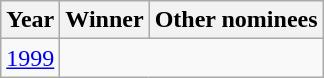<table class="wikitable">
<tr>
<th>Year</th>
<th>Winner</th>
<th>Other nominees</th>
</tr>
<tr>
<td><a href='#'>1999</a></td>
<td colspan=2></td>
</tr>
</table>
